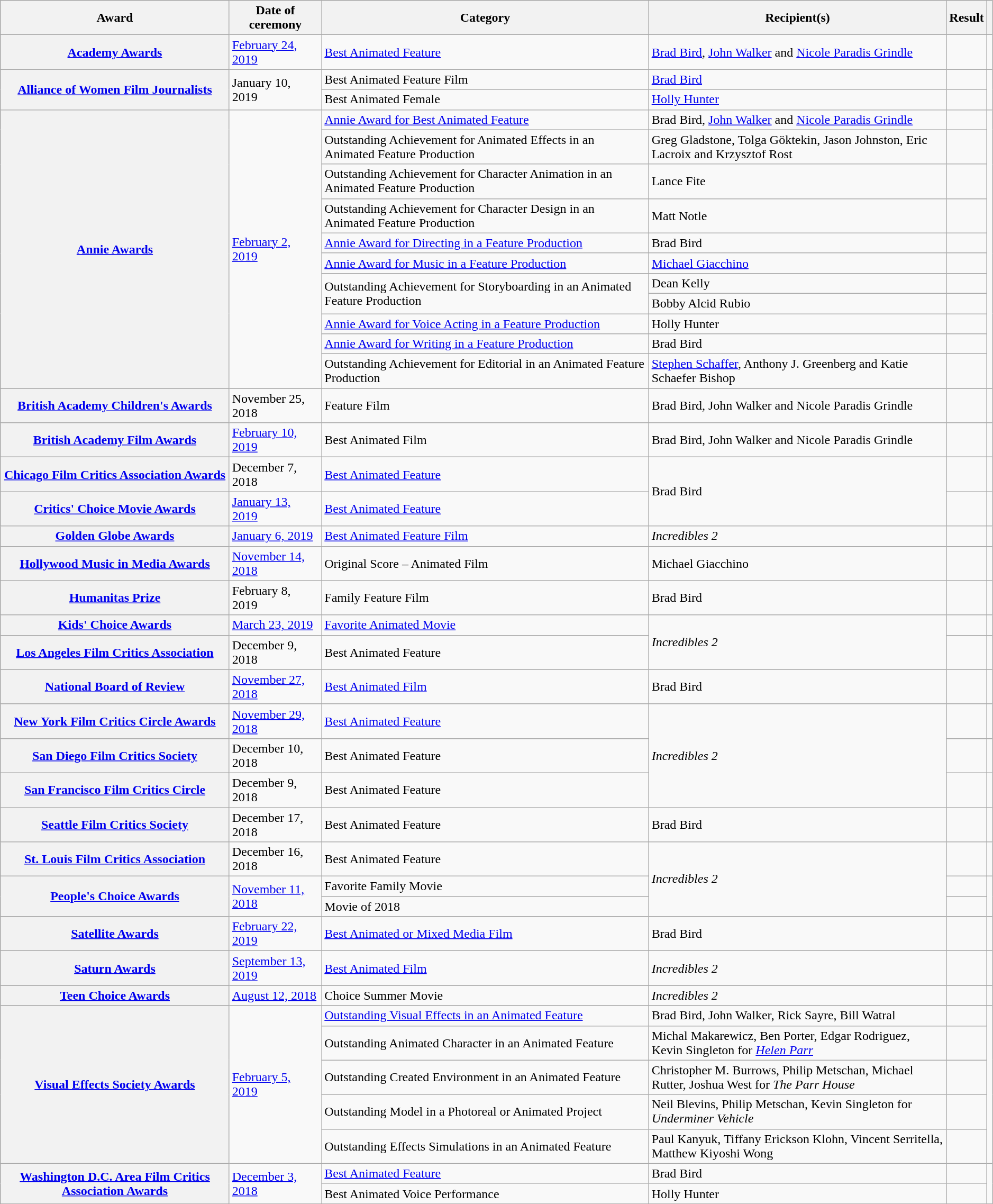<table class="wikitable sortable plainrowheaders" style="width: 99%;">
<tr>
<th scope="col">Award</th>
<th scope="col">Date of ceremony</th>
<th scope="col">Category</th>
<th scope="col" style="width:30%;">Recipient(s)</th>
<th scope="col">Result</th>
<th scope="col" class="unsortable"></th>
</tr>
<tr>
<th scope="row"><a href='#'>Academy Awards</a></th>
<td><a href='#'>February 24, 2019</a></td>
<td><a href='#'>Best Animated Feature</a></td>
<td><a href='#'>Brad Bird</a>, <a href='#'>John Walker</a> and <a href='#'>Nicole Paradis Grindle</a></td>
<td></td>
<td style="text-align:center;"></td>
</tr>
<tr>
<th scope="row" rowspan="2"><a href='#'>Alliance of Women Film Journalists</a></th>
<td rowspan="2">January 10, 2019</td>
<td>Best Animated Feature Film</td>
<td><a href='#'>Brad Bird</a></td>
<td></td>
<td style="text-align:center;" rowspan="2"></td>
</tr>
<tr>
<td>Best Animated Female</td>
<td><a href='#'>Holly Hunter</a> </td>
<td></td>
</tr>
<tr>
<th scope="row" rowspan="11"><a href='#'>Annie Awards</a></th>
<td rowspan="11"><a href='#'>February 2, 2019</a></td>
<td><a href='#'>Annie Award for Best Animated Feature</a></td>
<td>Brad Bird, <a href='#'>John Walker</a> and <a href='#'>Nicole Paradis Grindle</a></td>
<td></td>
<td style="text-align:center;" rowspan="11"></td>
</tr>
<tr>
<td>Outstanding Achievement for Animated Effects in an Animated Feature Production</td>
<td>Greg Gladstone, Tolga Göktekin, Jason Johnston, Eric Lacroix and Krzysztof Rost</td>
<td></td>
</tr>
<tr>
<td>Outstanding Achievement for Character Animation in an Animated Feature Production</td>
<td>Lance Fite</td>
<td></td>
</tr>
<tr>
<td>Outstanding Achievement for Character Design in an Animated Feature Production</td>
<td>Matt Notle</td>
<td></td>
</tr>
<tr>
<td><a href='#'>Annie Award for Directing in a Feature Production</a></td>
<td>Brad Bird</td>
<td></td>
</tr>
<tr>
<td><a href='#'>Annie Award for Music in a Feature Production</a></td>
<td><a href='#'>Michael Giacchino</a></td>
<td></td>
</tr>
<tr>
<td rowspan="2">Outstanding Achievement for Storyboarding in an Animated Feature Production</td>
<td>Dean Kelly</td>
<td></td>
</tr>
<tr>
<td>Bobby Alcid Rubio</td>
<td></td>
</tr>
<tr>
<td><a href='#'>Annie Award for Voice Acting in a Feature Production</a></td>
<td>Holly Hunter</td>
<td></td>
</tr>
<tr>
<td><a href='#'>Annie Award for Writing in a Feature Production</a></td>
<td>Brad Bird</td>
<td></td>
</tr>
<tr>
<td>Outstanding Achievement for Editorial in an Animated Feature Production</td>
<td><a href='#'>Stephen Schaffer</a>, Anthony J. Greenberg and Katie Schaefer Bishop</td>
<td></td>
</tr>
<tr>
<th scope="row"><a href='#'>British Academy Children's Awards</a></th>
<td>November 25, 2018</td>
<td>Feature Film</td>
<td>Brad Bird, John Walker and Nicole Paradis Grindle</td>
<td></td>
<td style="text-align:center;"></td>
</tr>
<tr>
<th scope="row"><a href='#'>British Academy Film Awards</a></th>
<td><a href='#'>February 10, 2019</a></td>
<td>Best Animated Film</td>
<td>Brad Bird, John Walker and Nicole Paradis Grindle</td>
<td></td>
<td style="text-align:center;"></td>
</tr>
<tr>
<th scope="row"><a href='#'>Chicago Film Critics Association Awards</a></th>
<td>December 7, 2018</td>
<td><a href='#'>Best Animated Feature</a></td>
<td rowspan="2">Brad Bird</td>
<td></td>
<td style="text-align:center;"></td>
</tr>
<tr>
<th scope="row"><a href='#'>Critics' Choice Movie Awards</a></th>
<td><a href='#'>January 13, 2019</a></td>
<td><a href='#'>Best Animated Feature</a></td>
<td></td>
<td style="text-align:center;"></td>
</tr>
<tr>
<th scope="row"><a href='#'>Golden Globe Awards</a></th>
<td><a href='#'>January 6, 2019</a></td>
<td><a href='#'>Best Animated Feature Film</a></td>
<td><em>Incredibles 2</em></td>
<td></td>
<td style="text-align:center;"></td>
</tr>
<tr>
<th scope="row"><a href='#'>Hollywood Music in Media Awards</a></th>
<td><a href='#'>November 14, 2018</a></td>
<td>Original Score – Animated Film</td>
<td>Michael Giacchino</td>
<td></td>
<td style="text-align:center;"></td>
</tr>
<tr>
<th scope="row"><a href='#'>Humanitas Prize</a></th>
<td>February 8, 2019</td>
<td>Family Feature Film</td>
<td>Brad Bird</td>
<td></td>
<td style="text-align:center;"></td>
</tr>
<tr>
<th scope="row"><a href='#'>Kids' Choice Awards</a></th>
<td><a href='#'>March 23, 2019</a></td>
<td><a href='#'>Favorite Animated Movie</a></td>
<td rowspan="2"><em>Incredibles 2</em></td>
<td></td>
<td style="text-align:center;"></td>
</tr>
<tr>
<th scope="row"><a href='#'>Los Angeles Film Critics Association</a></th>
<td>December 9, 2018</td>
<td>Best Animated Feature</td>
<td></td>
<td style="text-align:center;"></td>
</tr>
<tr>
<th scope="row"><a href='#'>National Board of Review</a></th>
<td><a href='#'>November 27, 2018</a></td>
<td><a href='#'>Best Animated Film</a></td>
<td>Brad Bird</td>
<td></td>
<td style="text-align:center;"></td>
</tr>
<tr>
<th scope="row"><a href='#'>New York Film Critics Circle Awards</a></th>
<td><a href='#'>November 29, 2018</a></td>
<td><a href='#'>Best Animated Feature</a></td>
<td rowspan="3"><em>Incredibles 2</em></td>
<td></td>
<td style="text-align:center;"></td>
</tr>
<tr>
<th scope="row"><a href='#'>San Diego Film Critics Society</a></th>
<td>December 10, 2018</td>
<td>Best Animated Feature</td>
<td></td>
<td style="text-align:center;"></td>
</tr>
<tr>
<th scope="row"><a href='#'>San Francisco Film Critics Circle</a></th>
<td>December 9, 2018</td>
<td>Best Animated Feature</td>
<td></td>
<td style="text-align:center;"></td>
</tr>
<tr>
<th scope="row"><a href='#'>Seattle Film Critics Society</a></th>
<td>December 17, 2018</td>
<td>Best Animated Feature</td>
<td>Brad Bird</td>
<td></td>
<td style="text-align:center;"></td>
</tr>
<tr>
<th scope="row"><a href='#'>St. Louis Film Critics Association</a></th>
<td>December 16, 2018</td>
<td>Best Animated Feature</td>
<td rowspan="3"><em>Incredibles 2</em></td>
<td></td>
<td style="text-align:center;"></td>
</tr>
<tr>
<th scope="row" rowspan="2"><a href='#'>People's Choice Awards</a></th>
<td rowspan="2"><a href='#'>November 11, 2018</a></td>
<td>Favorite Family Movie</td>
<td></td>
<td style="text-align:center;" rowspan="2"></td>
</tr>
<tr>
<td>Movie of 2018</td>
<td></td>
</tr>
<tr>
<th scope="row"><a href='#'>Satellite Awards</a></th>
<td><a href='#'>February 22, 2019</a></td>
<td><a href='#'>Best Animated or Mixed Media Film</a></td>
<td>Brad Bird</td>
<td></td>
<td style="text-align:center;"></td>
</tr>
<tr>
<th scope="row"><a href='#'>Saturn Awards</a></th>
<td><a href='#'>September 13, 2019</a></td>
<td><a href='#'>Best Animated Film</a></td>
<td><em>Incredibles 2</em></td>
<td></td>
<td style="text-align:center;"></td>
</tr>
<tr>
<th scope="row"><a href='#'>Teen Choice Awards</a></th>
<td><a href='#'>August 12, 2018</a></td>
<td>Choice Summer Movie</td>
<td><em>Incredibles 2</em></td>
<td></td>
<td style="text-align:center;"></td>
</tr>
<tr>
<th scope="row" rowspan="5"><a href='#'>Visual Effects Society Awards</a></th>
<td rowspan="5"><a href='#'>February 5, 2019</a></td>
<td><a href='#'>Outstanding Visual Effects in an Animated Feature</a></td>
<td>Brad Bird, John Walker, Rick Sayre, Bill Watral</td>
<td></td>
<td style="text-align:center;" rowspan="5"></td>
</tr>
<tr>
<td>Outstanding Animated Character in an Animated Feature</td>
<td>Michal Makarewicz, Ben Porter, Edgar Rodriguez, Kevin Singleton for <em><a href='#'>Helen Parr</a></em></td>
<td></td>
</tr>
<tr>
<td>Outstanding Created Environment in an Animated Feature</td>
<td>Christopher M. Burrows, Philip Metschan, Michael Rutter, Joshua West for <em>The Parr House</em></td>
<td></td>
</tr>
<tr>
<td>Outstanding Model in a Photoreal or Animated Project</td>
<td>Neil Blevins, Philip Metschan, Kevin Singleton for <em>Underminer Vehicle</em></td>
<td></td>
</tr>
<tr>
<td>Outstanding Effects Simulations in an Animated Feature</td>
<td>Paul Kanyuk, Tiffany Erickson Klohn, Vincent Serritella, Matthew Kiyoshi Wong</td>
<td></td>
</tr>
<tr>
<th scope="row" rowspan="2"><a href='#'>Washington D.C. Area Film Critics Association Awards</a></th>
<td rowspan="2"><a href='#'>December 3, 2018</a></td>
<td><a href='#'>Best Animated Feature</a></td>
<td>Brad Bird</td>
<td></td>
<td style="text-align:center;" rowspan="2"></td>
</tr>
<tr>
<td>Best Animated Voice Performance</td>
<td>Holly Hunter</td>
<td></td>
</tr>
</table>
